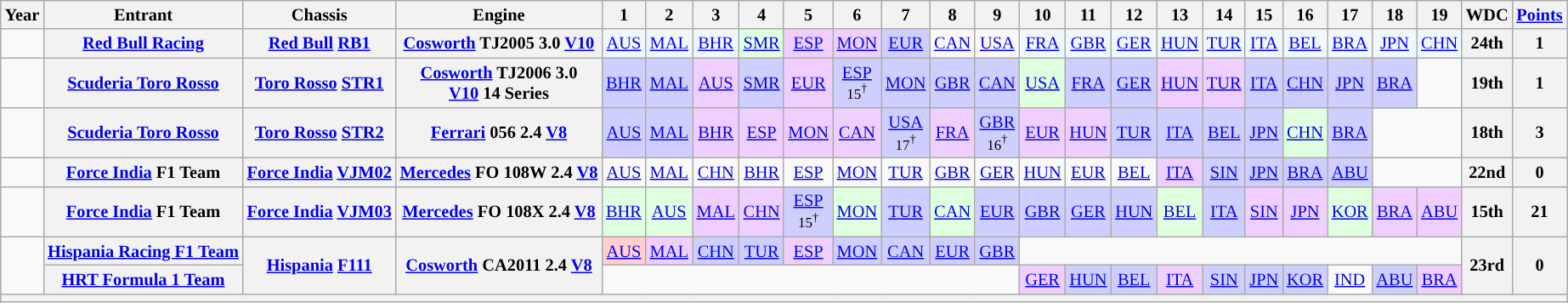<table class="wikitable" style="font-size: 85%; text-align: center">
<tr>
<th>Year</th>
<th>Entrant</th>
<th>Chassis</th>
<th>Engine</th>
<th>1</th>
<th>2</th>
<th>3</th>
<th>4</th>
<th>5</th>
<th>6</th>
<th>7</th>
<th>8</th>
<th>9</th>
<th>10</th>
<th>11</th>
<th>12</th>
<th>13</th>
<th>14</th>
<th>15</th>
<th>16</th>
<th>17</th>
<th>18</th>
<th>19</th>
<th>WDC</th>
<th><a href='#'>Points</a></th>
</tr>
<tr>
<td></td>
<th nowrap><a href='#'>Red Bull Racing</a></th>
<th nowrap><a href='#'>Red Bull</a> <a href='#'>RB1</a></th>
<th nowrap><a href='#'>Cosworth</a> TJ2005 3.0 <a href='#'>V10</a></th>
<td style="background:#F0F8FF;"><a href='#'>AUS</a><br></td>
<td style="background:#F0F8FF;"><a href='#'>MAL</a><br></td>
<td style="background:#F0F8FF;"><a href='#'>BHR</a><br></td>
<td style="background:#DFFFDF;"><a href='#'>SMR</a><br></td>
<td style="background:#EFCFFF;"><a href='#'>ESP</a><br></td>
<td style="background:#EFCFFF;"><a href='#'>MON</a><br></td>
<td style="background:#CFCFFF;"><a href='#'>EUR</a><br></td>
<td><a href='#'>CAN</a></td>
<td><a href='#'>USA</a></td>
<td style="background:#F0F8FF;"><a href='#'>FRA</a><br></td>
<td style="background:#F0F8FF;"><a href='#'>GBR</a><br></td>
<td style="background:#F0F8FF;"><a href='#'>GER</a><br></td>
<td style="background:#F0F8FF;"><a href='#'>HUN</a><br></td>
<td style="background:#F0F8FF;"><a href='#'>TUR</a><br></td>
<td style="background:#F0F8FF;"><a href='#'>ITA</a><br></td>
<td style="background:#F0F8FF;"><a href='#'>BEL</a><br></td>
<td style="background:#F0F8FF;"><a href='#'>BRA</a><br></td>
<td style="background:#F0F8FF;"><a href='#'>JPN</a><br></td>
<td style="background:#F0F8FF;"><a href='#'>CHN</a><br></td>
<th>24th</th>
<th>1</th>
</tr>
<tr>
<td></td>
<th nowrap><a href='#'>Scuderia Toro Rosso</a></th>
<th nowrap><a href='#'>Toro Rosso</a> <a href='#'>STR1</a></th>
<th nowrap><a href='#'>Cosworth</a> TJ2006 3.0<br><a href='#'>V10</a> 14 Series</th>
<td style="background:#CFCFFF;"><a href='#'>BHR</a><br></td>
<td style="background:#CFCFFF;"><a href='#'>MAL</a><br></td>
<td style="background:#EFCFFF;"><a href='#'>AUS</a><br></td>
<td style="background:#CFCFFF;"><a href='#'>SMR</a><br></td>
<td style="background:#EFCFFF;"><a href='#'>EUR</a><br></td>
<td style="background:#CFCFFF;"><a href='#'>ESP</a><br><small>15<sup>†</sup></small></td>
<td style="background:#CFCFFF;"><a href='#'>MON</a><br></td>
<td style="background:#CFCFFF;"><a href='#'>GBR</a><br></td>
<td style="background:#CFCFFF;"><a href='#'>CAN</a><br></td>
<td style="background:#DFFFDF;"><a href='#'>USA</a><br></td>
<td style="background:#CFCFFF;"><a href='#'>FRA</a><br></td>
<td style="background:#CFCFFF;"><a href='#'>GER</a><br></td>
<td style="background:#EFCFFF;"><a href='#'>HUN</a><br></td>
<td style="background:#EFCFFF;"><a href='#'>TUR</a><br></td>
<td style="background:#CFCFFF;"><a href='#'>ITA</a><br></td>
<td style="background:#CFCFFF;"><a href='#'>CHN</a><br></td>
<td style="background:#CFCFFF;"><a href='#'>JPN</a><br></td>
<td style="background:#CFCFFF;"><a href='#'>BRA</a><br></td>
<td></td>
<th>19th</th>
<th>1</th>
</tr>
<tr>
<td></td>
<th nowrap><a href='#'>Scuderia Toro Rosso</a></th>
<th nowrap><a href='#'>Toro Rosso</a> <a href='#'>STR2</a></th>
<th nowrap><a href='#'>Ferrari</a> 056 2.4 <a href='#'>V8</a></th>
<td style="background:#CFCFFF;"><a href='#'>AUS</a><br></td>
<td style="background:#CFCFFF;"><a href='#'>MAL</a><br></td>
<td style="background:#EFCFFF;"><a href='#'>BHR</a><br></td>
<td style="background:#EFCFFF;"><a href='#'>ESP</a><br></td>
<td style="background:#EFCFFF;"><a href='#'>MON</a><br></td>
<td style="background:#EFCFFF;"><a href='#'>CAN</a><br></td>
<td style="background:#CFCFFF;"><a href='#'>USA</a><br><small>17<sup>†</sup></small></td>
<td style="background:#EFCFFF;"><a href='#'>FRA</a><br></td>
<td style="background:#CFCFFF;"><a href='#'>GBR</a><br><small>16<sup>†</sup></small></td>
<td style="background:#EFCFFF;"><a href='#'>EUR</a><br></td>
<td style="background:#EFCFFF;"><a href='#'>HUN</a><br></td>
<td style="background:#CFCFFF;"><a href='#'>TUR</a><br></td>
<td style="background:#CFCFFF;"><a href='#'>ITA</a><br></td>
<td style="background:#CFCFFF;"><a href='#'>BEL</a><br></td>
<td style="background:#CFCFFF;"><a href='#'>JPN</a><br></td>
<td style="background:#DFFFDF;"><a href='#'>CHN</a><br></td>
<td style="background:#CFCFFF;"><a href='#'>BRA</a><br></td>
<td colspan=2></td>
<th>18th</th>
<th>3</th>
</tr>
<tr>
<td></td>
<th nowrap><a href='#'>Force India</a> F1 Team</th>
<th nowrap><a href='#'>Force India</a> <a href='#'>VJM02</a></th>
<th nowrap><a href='#'>Mercedes</a> FO 108W 2.4 <a href='#'>V8</a></th>
<td><a href='#'>AUS</a></td>
<td><a href='#'>MAL</a></td>
<td><a href='#'>CHN</a></td>
<td><a href='#'>BHR</a></td>
<td><a href='#'>ESP</a></td>
<td><a href='#'>MON</a></td>
<td><a href='#'>TUR</a></td>
<td><a href='#'>GBR</a></td>
<td><a href='#'>GER</a></td>
<td><a href='#'>HUN</a></td>
<td><a href='#'>EUR</a></td>
<td><a href='#'>BEL</a></td>
<td style="background:#EFCFFF;"><a href='#'>ITA</a><br></td>
<td style="background:#CFCFFF;"><a href='#'>SIN</a><br></td>
<td style="background:#CFCFFF;"><a href='#'>JPN</a><br></td>
<td style="background:#CFCFFF;"><a href='#'>BRA</a><br></td>
<td style="background:#CFCFFF;"><a href='#'>ABU</a><br></td>
<td colspan=2></td>
<th>22nd</th>
<th>0</th>
</tr>
<tr>
<td></td>
<th nowrap><a href='#'>Force India</a> F1 Team</th>
<th nowrap><a href='#'>Force India</a> <a href='#'>VJM03</a></th>
<th nowrap><a href='#'>Mercedes</a> FO 108X 2.4 <a href='#'>V8</a></th>
<td style="background:#DFFFDF;"><a href='#'>BHR</a><br></td>
<td style="background:#DFFFDF;"><a href='#'>AUS</a><br></td>
<td style="background:#EFCFFF;"><a href='#'>MAL</a><br></td>
<td style="background:#EFCFFF;"><a href='#'>CHN</a><br></td>
<td style="background:#CFCFFF;"><a href='#'>ESP</a><br><small>15<sup>†</sup></small></td>
<td style="background:#DFFFDF;"><a href='#'>MON</a><br></td>
<td style="background:#CFCFFF;"><a href='#'>TUR</a><br></td>
<td style="background:#DFFFDF;"><a href='#'>CAN</a><br></td>
<td style="background:#CFCFFF;"><a href='#'>EUR</a><br></td>
<td style="background:#CFCFFF;"><a href='#'>GBR</a><br></td>
<td style="background:#CFCFFF;"><a href='#'>GER</a><br></td>
<td style="background:#CFCFFF;"><a href='#'>HUN</a><br></td>
<td style="background:#DFFFDF;"><a href='#'>BEL</a><br></td>
<td style="background:#CFCFFF;"><a href='#'>ITA</a><br></td>
<td style="background:#EFCFFF;"><a href='#'>SIN</a><br></td>
<td style="background:#EFCFFF;"><a href='#'>JPN</a><br></td>
<td style="background:#DFFFDF;"><a href='#'>KOR</a><br></td>
<td style="background:#EFCFFF;"><a href='#'>BRA</a><br></td>
<td style="background:#EFCFFF;"><a href='#'>ABU</a><br></td>
<th>15th</th>
<th>21</th>
</tr>
<tr>
<td rowspan=2></td>
<th nowrap><a href='#'>Hispania Racing F1 Team</a></th>
<th rowspan=2 nowrap><a href='#'>Hispania</a> <a href='#'>F111</a></th>
<th rowspan=2 nowrap><a href='#'>Cosworth</a> CA2011 2.4 <a href='#'>V8</a></th>
<td style="background:#FFCFCF;"><a href='#'>AUS</a><br></td>
<td style="background:#EFCFFF;"><a href='#'>MAL</a><br></td>
<td style="background:#CFCFFF;"><a href='#'>CHN</a><br></td>
<td style="background:#CFCFFF;"><a href='#'>TUR</a><br></td>
<td style="background:#EFCFFF;"><a href='#'>ESP</a><br></td>
<td style="background:#CFCFFF;"><a href='#'>MON</a><br></td>
<td style="background:#CFCFFF;"><a href='#'>CAN</a><br></td>
<td style="background:#CFCFFF;"><a href='#'>EUR</a><br></td>
<td style="background:#CFCFFF;"><a href='#'>GBR</a><br></td>
<td colspan=10></td>
<th rowspan=2>23rd</th>
<th rowspan=2>0</th>
</tr>
<tr>
<th nowrap><a href='#'>HRT Formula 1 Team</a></th>
<td colspan=9></td>
<td style="background:#EFCFFF;"><a href='#'>GER</a><br></td>
<td style="background:#CFCFFF;"><a href='#'>HUN</a><br></td>
<td style="background:#CFCFFF;"><a href='#'>BEL</a><br></td>
<td style="background:#EFCFFF;"><a href='#'>ITA</a><br></td>
<td style="background:#CFCFFF;"><a href='#'>SIN</a><br></td>
<td style="background:#CFCFFF;"><a href='#'>JPN</a><br></td>
<td style="background:#CFCFFF;"><a href='#'>KOR</a><br></td>
<td><a href='#'>IND</a></td>
<td style="background:#CFCFFF;"><a href='#'>ABU</a><br></td>
<td style="background:#EFCFFF;"><a href='#'>BRA</a><br></td>
</tr>
<tr>
<th colspan="25"></th>
</tr>
</table>
